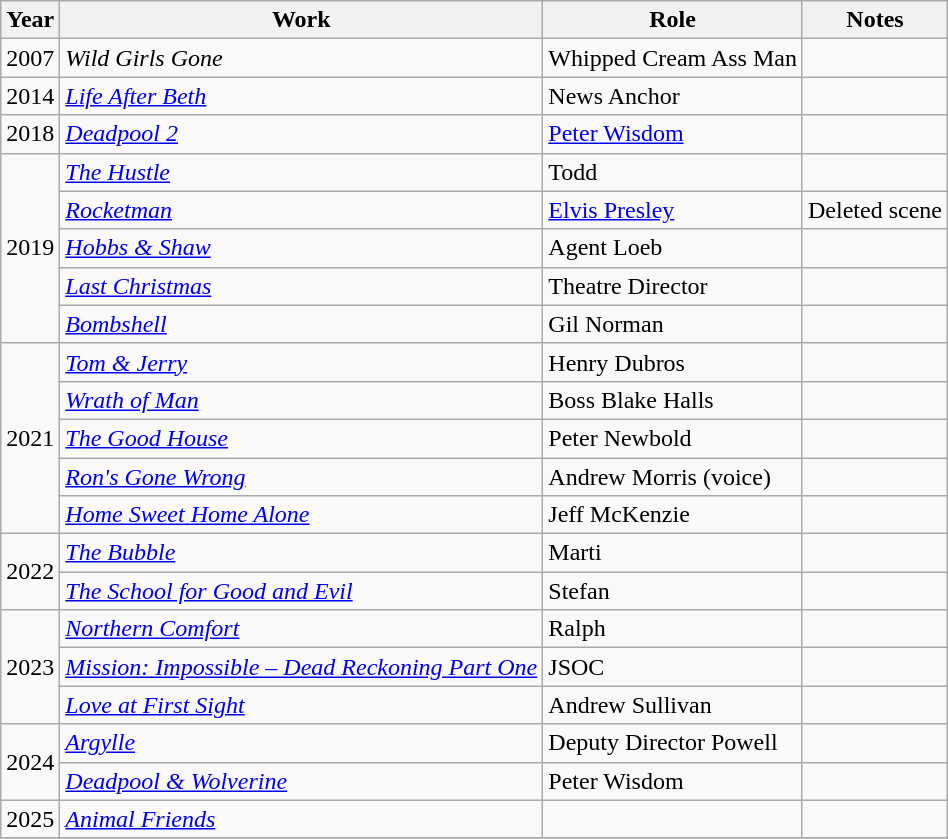<table class="wikitable sortable">
<tr>
<th>Year</th>
<th>Work</th>
<th>Role</th>
<th>Notes</th>
</tr>
<tr>
<td>2007</td>
<td><em>Wild Girls Gone</em></td>
<td>Whipped Cream Ass Man</td>
<td></td>
</tr>
<tr>
<td>2014</td>
<td><em><a href='#'>Life After Beth</a></em></td>
<td>News Anchor</td>
<td></td>
</tr>
<tr>
<td>2018</td>
<td><em><a href='#'>Deadpool 2</a></em></td>
<td><a href='#'>Peter Wisdom</a></td>
<td></td>
</tr>
<tr>
<td rowspan="5">2019</td>
<td><em><a href='#'>The Hustle</a></em></td>
<td>Todd</td>
<td></td>
</tr>
<tr>
<td><em><a href='#'>Rocketman</a></em></td>
<td><a href='#'>Elvis Presley</a></td>
<td>Deleted scene</td>
</tr>
<tr>
<td><em><a href='#'>Hobbs & Shaw</a></em></td>
<td>Agent Loeb</td>
<td></td>
</tr>
<tr>
<td><em><a href='#'>Last Christmas</a></em></td>
<td>Theatre Director</td>
<td></td>
</tr>
<tr>
<td><em><a href='#'>Bombshell</a></em></td>
<td>Gil Norman</td>
<td></td>
</tr>
<tr>
<td rowspan="5">2021</td>
<td><em><a href='#'>Tom & Jerry</a></em></td>
<td>Henry Dubros</td>
<td></td>
</tr>
<tr>
<td><em><a href='#'>Wrath of Man</a></em></td>
<td>Boss Blake Halls</td>
<td></td>
</tr>
<tr>
<td><em><a href='#'>The Good House</a></em></td>
<td>Peter Newbold</td>
<td></td>
</tr>
<tr>
<td><em><a href='#'>Ron's Gone Wrong</a></em></td>
<td>Andrew Morris (voice)</td>
<td></td>
</tr>
<tr>
<td><em><a href='#'>Home Sweet Home Alone</a></em></td>
<td>Jeff McKenzie</td>
<td></td>
</tr>
<tr>
<td rowspan="2">2022</td>
<td><em><a href='#'>The Bubble</a></em></td>
<td>Marti</td>
<td></td>
</tr>
<tr>
<td><em><a href='#'>The School for Good and Evil</a></em></td>
<td>Stefan</td>
<td></td>
</tr>
<tr>
<td rowspan="3">2023</td>
<td><em><a href='#'>Northern Comfort</a></em></td>
<td>Ralph</td>
<td></td>
</tr>
<tr>
<td><em><a href='#'>Mission: Impossible – Dead Reckoning Part One</a></em></td>
<td>JSOC</td>
<td></td>
</tr>
<tr>
<td><em><a href='#'>Love at First Sight</a></em></td>
<td>Andrew Sullivan</td>
<td></td>
</tr>
<tr>
<td rowspan="2">2024</td>
<td><em><a href='#'>Argylle</a></em></td>
<td>Deputy Director Powell</td>
<td></td>
</tr>
<tr>
<td><em><a href='#'>Deadpool & Wolverine</a></em></td>
<td>Peter Wisdom</td>
<td></td>
</tr>
<tr>
<td>2025</td>
<td><em><a href='#'>Animal Friends</a></em></td>
<td></td>
<td></td>
</tr>
<tr>
</tr>
</table>
